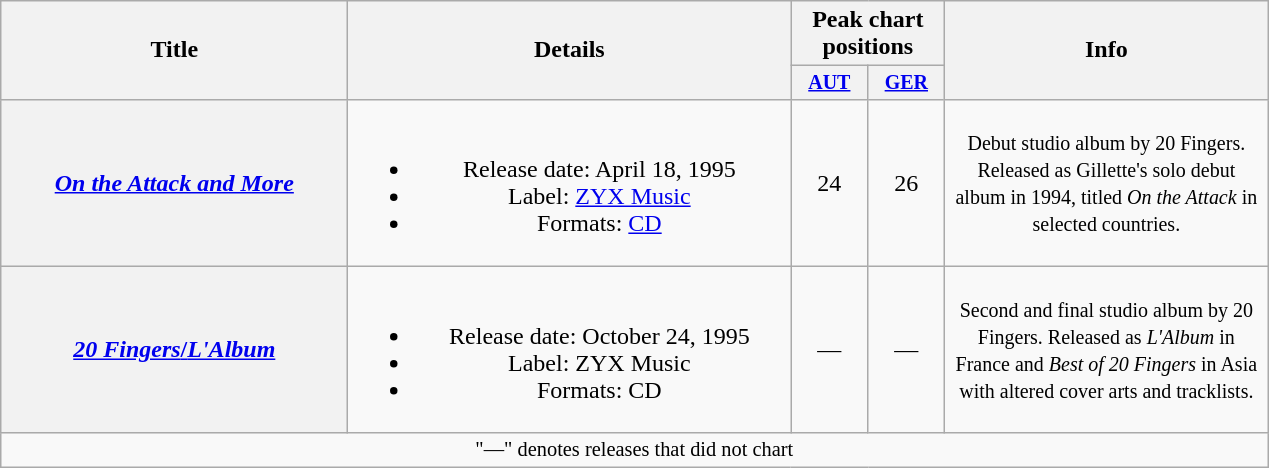<table class="wikitable plainrowheaders" style="text-align:center;">
<tr>
<th rowspan="2" style="width:14em;">Title</th>
<th rowspan="2" style="width:18em;">Details</th>
<th colspan="2">Peak chart positions</th>
<th scope="col" rowspan="2" style="width:13em;">Info</th>
</tr>
<tr style="font-size:smaller;">
<th style="width:45px;"><a href='#'>AUT</a><br></th>
<th style="width:45px;"><a href='#'>GER</a><br></th>
</tr>
<tr>
<th scope="row"><em><a href='#'>On the Attack and More</a></em></th>
<td><br><ul><li>Release date: April 18, 1995</li><li>Label: <a href='#'>ZYX Music</a></li><li>Formats: <a href='#'>CD</a></li></ul></td>
<td>24</td>
<td>26</td>
<td><small>Debut studio album by 20 Fingers. Released as Gillette's solo debut album in 1994, titled <em>On the Attack</em> in selected countries.</small></td>
</tr>
<tr>
<th scope="row"><em><a href='#'>20 Fingers</em>/<em>L'Album</a></em></th>
<td><br><ul><li>Release date: October 24, 1995</li><li>Label: ZYX Music</li><li>Formats: CD</li></ul></td>
<td>—</td>
<td>—</td>
<td><small>Second and final studio album by 20 Fingers. Released as <em>L'Album</em> in France and <em>Best of 20 Fingers</em> in Asia with altered cover arts and tracklists.</small></td>
</tr>
<tr>
<td colspan="15" style="font-size:85%">"—" denotes releases that did not chart</td>
</tr>
</table>
